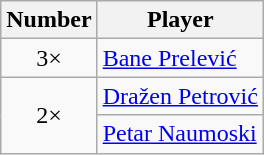<table class="wikitable sortable">
<tr>
<th>Number</th>
<th>Player</th>
</tr>
<tr>
<td style="text-align:center;">3×</td>
<td>  <a href='#'>Bane Prelević</a></td>
</tr>
<tr>
<td rowspan=2 style="text-align:center;">2×</td>
<td> <a href='#'>Dražen Petrović</a></td>
</tr>
<tr>
<td> <a href='#'>Petar Naumoski</a></td>
</tr>
</table>
